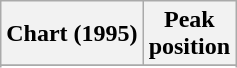<table class="wikitable sortable plainrowheaders" style="text-align:center">
<tr>
<th>Chart (1995)</th>
<th>Peak<br>position</th>
</tr>
<tr>
</tr>
<tr>
</tr>
<tr>
</tr>
<tr>
</tr>
<tr>
</tr>
<tr>
</tr>
<tr>
</tr>
<tr>
</tr>
</table>
